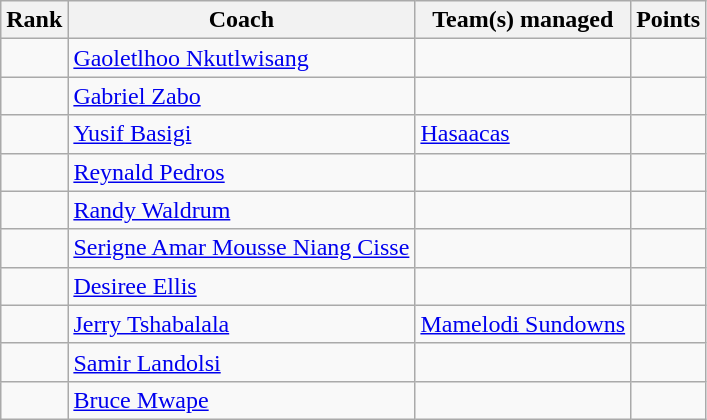<table class="wikitable plainrowheaders sortable">
<tr>
<th>Rank</th>
<th>Coach</th>
<th>Team(s) managed</th>
<th>Points</th>
</tr>
<tr>
<td></td>
<td> <a href='#'>Gaoletlhoo Nkutlwisang</a></td>
<td></td>
<td></td>
</tr>
<tr>
<td></td>
<td> <a href='#'>Gabriel Zabo</a></td>
<td></td>
<td></td>
</tr>
<tr>
<td></td>
<td> <a href='#'>Yusif Basigi</a></td>
<td> <a href='#'>Hasaacas</a></td>
<td></td>
</tr>
<tr>
<td></td>
<td> <a href='#'>Reynald Pedros</a></td>
<td></td>
<td></td>
</tr>
<tr>
<td></td>
<td> <a href='#'>Randy Waldrum</a></td>
<td></td>
<td></td>
</tr>
<tr>
<td></td>
<td> <a href='#'>Serigne Amar Mousse Niang Cisse</a></td>
<td></td>
<td></td>
</tr>
<tr>
<td></td>
<td> <a href='#'>Desiree Ellis</a></td>
<td></td>
<td></td>
</tr>
<tr>
<td></td>
<td> <a href='#'>Jerry Tshabalala</a></td>
<td> <a href='#'>Mamelodi Sundowns</a></td>
<td></td>
</tr>
<tr>
<td></td>
<td> <a href='#'>Samir Landolsi</a></td>
<td></td>
<td></td>
</tr>
<tr>
<td></td>
<td> <a href='#'>Bruce Mwape</a></td>
<td></td>
<td></td>
</tr>
</table>
